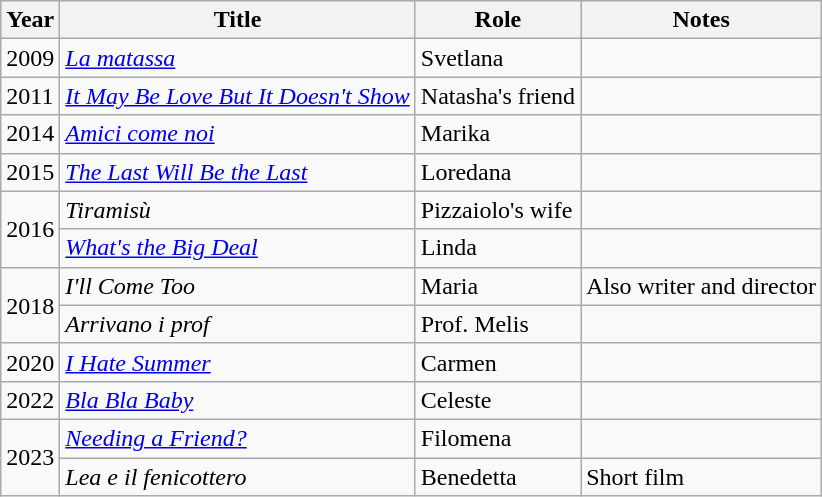<table class="wikitable sortable">
<tr>
<th>Year</th>
<th>Title</th>
<th>Role</th>
<th class="unsortable">Notes</th>
</tr>
<tr>
<td>2009</td>
<td><em><a href='#'>La matassa</a></em></td>
<td>Svetlana</td>
<td></td>
</tr>
<tr>
<td>2011</td>
<td><em><a href='#'>It May Be Love But It Doesn't Show</a></em></td>
<td>Natasha's friend</td>
<td></td>
</tr>
<tr>
<td>2014</td>
<td><em><a href='#'>Amici come noi</a></em></td>
<td>Marika</td>
<td></td>
</tr>
<tr>
<td>2015</td>
<td><em><a href='#'>The Last Will Be the Last</a></em></td>
<td>Loredana</td>
<td></td>
</tr>
<tr>
<td rowspan="2">2016</td>
<td><em>Tiramisù</em></td>
<td>Pizzaiolo's wife</td>
<td></td>
</tr>
<tr>
<td><em><a href='#'>What's the Big Deal</a></em></td>
<td>Linda</td>
<td></td>
</tr>
<tr>
<td rowspan="2">2018</td>
<td><em>I'll Come Too</em></td>
<td>Maria</td>
<td>Also writer and director</td>
</tr>
<tr>
<td><em>Arrivano i prof</em></td>
<td>Prof. Melis</td>
<td></td>
</tr>
<tr>
<td>2020</td>
<td><em><a href='#'>I Hate Summer</a></em></td>
<td>Carmen</td>
<td></td>
</tr>
<tr>
<td>2022</td>
<td><em><a href='#'>Bla Bla Baby</a></em></td>
<td>Celeste</td>
<td></td>
</tr>
<tr>
<td rowspan="2">2023</td>
<td><em><a href='#'>Needing a Friend?</a></em></td>
<td>Filomena</td>
<td></td>
</tr>
<tr>
<td><em>Lea e il fenicottero</em></td>
<td>Benedetta</td>
<td>Short film</td>
</tr>
</table>
